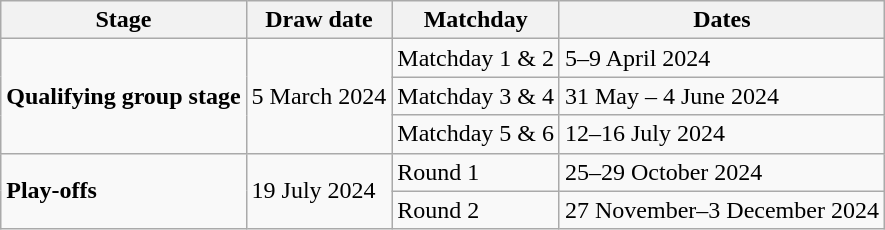<table class="wikitable">
<tr>
<th>Stage</th>
<th>Draw date</th>
<th>Matchday</th>
<th>Dates</th>
</tr>
<tr>
<td rowspan="3"><strong>Qualifying group stage</strong></td>
<td rowspan="3">5 March 2024</td>
<td>Matchday 1 & 2</td>
<td>5–9 April 2024</td>
</tr>
<tr>
<td>Matchday 3 & 4</td>
<td>31 May – 4 June 2024</td>
</tr>
<tr>
<td>Matchday 5 & 6</td>
<td>12–16 July 2024</td>
</tr>
<tr>
<td rowspan="2"><strong>Play-offs</strong></td>
<td rowspan="2">19 July 2024</td>
<td>Round 1</td>
<td>25–29 October 2024</td>
</tr>
<tr>
<td>Round 2</td>
<td>27 November–3 December 2024</td>
</tr>
</table>
